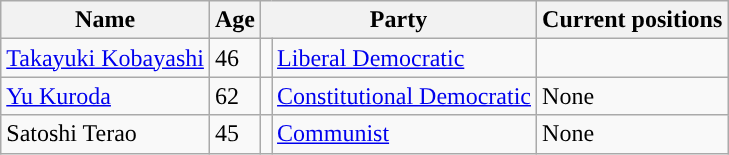<table class="wikitable">
<tr style="white-space:nowrap;">
<th>Name</th>
<th>Age</th>
<th colspan=2>Party</th>
<th>Current positions</th>
</tr>
<tr>
<td><a href='#'>Takayuki Kobayashi</a></td>
<td>46</td>
<td style="background:"></td>
<td><a href='#'>Liberal Democratic</a></td>
<td><br></td>
</tr>
<tr>
<td><a href='#'>Yu Kuroda</a></td>
<td>62</td>
<td style="background:"></td>
<td><a href='#'>Constitutional Democratic</a></td>
<td>None<br></td>
</tr>
<tr>
<td>Satoshi Terao</td>
<td>45</td>
<td style="background:"></td>
<td><a href='#'>Communist</a></td>
<td>None<br></td>
</tr>
</table>
